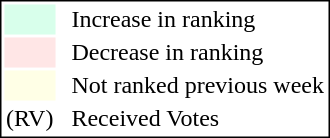<table style="border:1px solid black;">
<tr>
<td style="background:#D8FFEB; width:20px;"></td>
<td> </td>
<td>Increase in ranking</td>
</tr>
<tr>
<td style="background:#FFE6E6; width:20px;"></td>
<td> </td>
<td>Decrease in ranking</td>
</tr>
<tr>
<td style="background:#FFFFE6; width:20px;"></td>
<td> </td>
<td>Not ranked previous week</td>
</tr>
<tr>
<td>(RV)</td>
<td> </td>
<td>Received Votes</td>
</tr>
</table>
